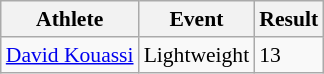<table class=wikitable style=font-size:90%>
<tr>
<th>Athlete</th>
<th>Event</th>
<th>Result</th>
</tr>
<tr>
<td><a href='#'>David Kouassi</a></td>
<td>Lightweight</td>
<td>13</td>
</tr>
</table>
